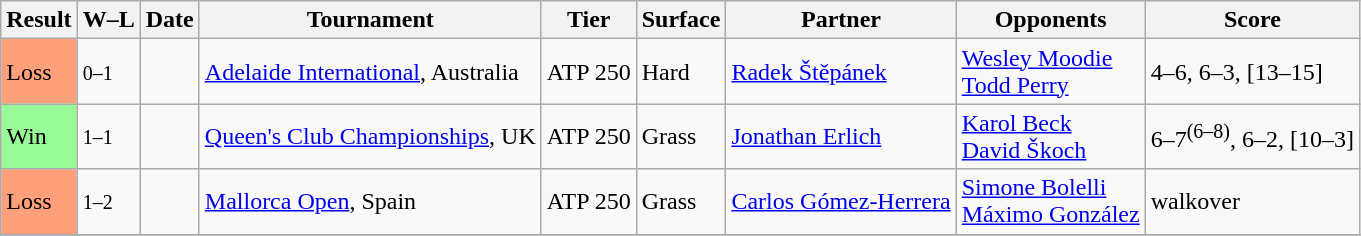<table class="sortable wikitable">
<tr>
<th>Result</th>
<th class=unsortable>W–L</th>
<th>Date</th>
<th>Tournament</th>
<th>Tier</th>
<th>Surface</th>
<th>Partner</th>
<th>Opponents</th>
<th class=unsortable>Score</th>
</tr>
<tr>
<td bgcolor=ffa07a>Loss</td>
<td><small>0–1</small></td>
<td><a href='#'></a></td>
<td><a href='#'>Adelaide International</a>, Australia</td>
<td>ATP 250</td>
<td>Hard</td>
<td> <a href='#'>Radek Štěpánek</a></td>
<td> <a href='#'>Wesley Moodie</a><br> <a href='#'>Todd Perry</a></td>
<td>4–6, 6–3, [13–15]</td>
</tr>
<tr>
<td bgcolor=98fb98>Win</td>
<td><small>1–1</small></td>
<td><a href='#'></a></td>
<td><a href='#'>Queen's Club Championships</a>, UK</td>
<td>ATP 250</td>
<td>Grass</td>
<td> <a href='#'>Jonathan Erlich</a></td>
<td> <a href='#'>Karol Beck</a><br> <a href='#'>David Škoch</a></td>
<td>6–7<sup>(6–8)</sup>, 6–2, [10–3]</td>
</tr>
<tr>
<td bgcolor=ffa07a>Loss</td>
<td><small>1–2</small></td>
<td><a href='#'></a></td>
<td><a href='#'>Mallorca Open</a>, Spain</td>
<td>ATP 250</td>
<td>Grass</td>
<td> <a href='#'>Carlos Gómez-Herrera</a></td>
<td> <a href='#'>Simone Bolelli</a><br> <a href='#'>Máximo González</a></td>
<td>walkover</td>
</tr>
<tr>
</tr>
</table>
